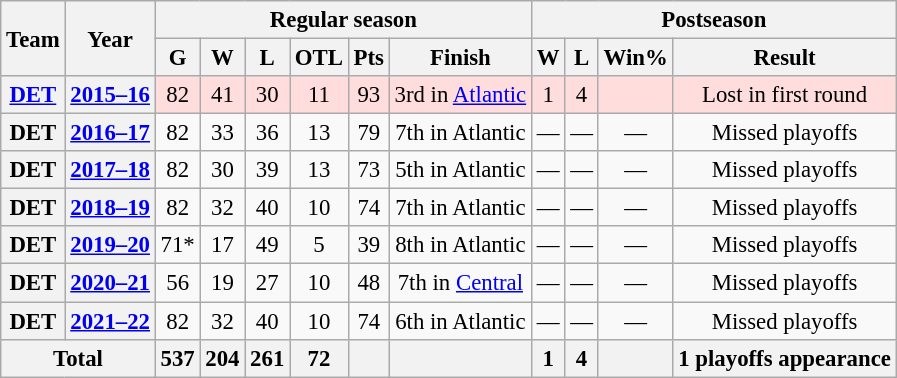<table class="wikitable" style="font-size:95%; text-align:center;">
<tr>
<th rowspan="2">Team</th>
<th rowspan="2">Year</th>
<th colspan="6">Regular season</th>
<th colspan="5">Postseason</th>
</tr>
<tr>
<th>G</th>
<th>W</th>
<th>L</th>
<th>OTL</th>
<th>Pts</th>
<th>Finish</th>
<th>W</th>
<th>L</th>
<th>Win%</th>
<th>Result</th>
</tr>
<tr style="background:#fdd;">
<th><a href='#'>DET</a></th>
<th><a href='#'>2015–16</a></th>
<td>82</td>
<td>41</td>
<td>30</td>
<td>11</td>
<td>93</td>
<td>3rd in <a href='#'>Atlantic</a></td>
<td>1</td>
<td>4</td>
<td></td>
<td>Lost in first round</td>
</tr>
<tr>
<th>DET</th>
<th><a href='#'>2016–17</a></th>
<td>82</td>
<td>33</td>
<td>36</td>
<td>13</td>
<td>79</td>
<td>7th in Atlantic</td>
<td>—</td>
<td>—</td>
<td>—</td>
<td>Missed playoffs</td>
</tr>
<tr>
<th>DET</th>
<th><a href='#'>2017–18</a></th>
<td>82</td>
<td>30</td>
<td>39</td>
<td>13</td>
<td>73</td>
<td>5th in Atlantic</td>
<td>—</td>
<td>—</td>
<td>—</td>
<td>Missed playoffs</td>
</tr>
<tr>
<th>DET</th>
<th><a href='#'>2018–19</a></th>
<td>82</td>
<td>32</td>
<td>40</td>
<td>10</td>
<td>74</td>
<td>7th in Atlantic</td>
<td>—</td>
<td>—</td>
<td>—</td>
<td>Missed playoffs</td>
</tr>
<tr>
<th>DET</th>
<th><a href='#'>2019–20</a></th>
<td>71*</td>
<td>17</td>
<td>49</td>
<td>5</td>
<td>39</td>
<td>8th in Atlantic</td>
<td>—</td>
<td>—</td>
<td>—</td>
<td>Missed playoffs</td>
</tr>
<tr>
<th>DET</th>
<th><a href='#'>2020–21</a></th>
<td>56</td>
<td>19</td>
<td>27</td>
<td>10</td>
<td>48</td>
<td>7th in <a href='#'>Central</a></td>
<td>—</td>
<td>—</td>
<td>—</td>
<td>Missed playoffs</td>
</tr>
<tr>
<th>DET</th>
<th><a href='#'>2021–22</a></th>
<td>82</td>
<td>32</td>
<td>40</td>
<td>10</td>
<td>74</td>
<td>6th in Atlantic</td>
<td>—</td>
<td>—</td>
<td>—</td>
<td>Missed playoffs</td>
</tr>
<tr>
<th colspan="2">Total</th>
<th>537</th>
<th>204</th>
<th>261</th>
<th>72</th>
<th> </th>
<th> </th>
<th>1</th>
<th>4</th>
<th></th>
<th>1 playoffs appearance</th>
</tr>
</table>
